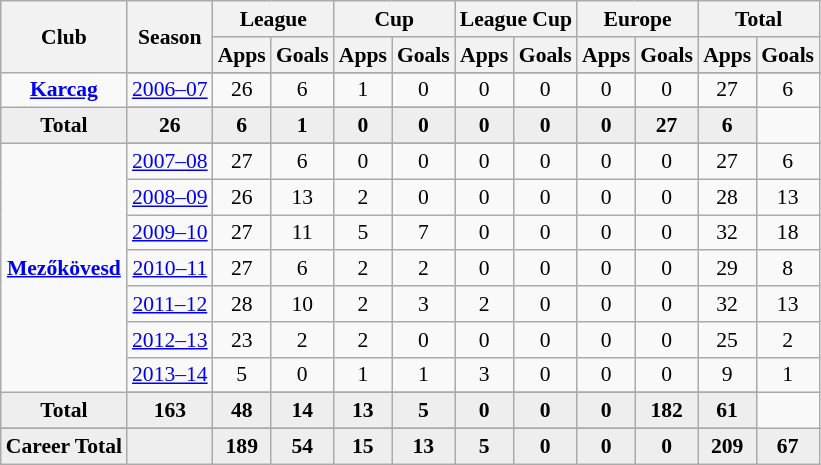<table class="wikitable" style="font-size:90%; text-align: center;">
<tr>
<th rowspan="2">Club</th>
<th rowspan="2">Season</th>
<th colspan="2">League</th>
<th colspan="2">Cup</th>
<th colspan="2">League Cup</th>
<th colspan="2">Europe</th>
<th colspan="2">Total</th>
</tr>
<tr>
<th>Apps</th>
<th>Goals</th>
<th>Apps</th>
<th>Goals</th>
<th>Apps</th>
<th>Goals</th>
<th>Apps</th>
<th>Goals</th>
<th>Apps</th>
<th>Goals</th>
</tr>
<tr ||-||-||-|->
<td rowspan="3" valign="center"><strong><a href='#'>Karcag</a></strong></td>
</tr>
<tr>
<td><a href='#'>2006–07</a></td>
<td>26</td>
<td>6</td>
<td>1</td>
<td>0</td>
<td>0</td>
<td>0</td>
<td>0</td>
<td>0</td>
<td>27</td>
<td>6</td>
</tr>
<tr>
</tr>
<tr style="font-weight:bold; background-color:#eeeeee;">
<td>Total</td>
<td>26</td>
<td>6</td>
<td>1</td>
<td>0</td>
<td>0</td>
<td>0</td>
<td>0</td>
<td>0</td>
<td>27</td>
<td>6</td>
</tr>
<tr>
<td rowspan="9" valign="center"><strong><a href='#'>Mezőkövesd</a></strong></td>
</tr>
<tr>
<td><a href='#'>2007–08</a></td>
<td>27</td>
<td>6</td>
<td>0</td>
<td>0</td>
<td>0</td>
<td>0</td>
<td>0</td>
<td>0</td>
<td>27</td>
<td>6</td>
</tr>
<tr>
<td><a href='#'>2008–09</a></td>
<td>26</td>
<td>13</td>
<td>2</td>
<td>0</td>
<td>0</td>
<td>0</td>
<td>0</td>
<td>0</td>
<td>28</td>
<td>13</td>
</tr>
<tr>
<td><a href='#'>2009–10</a></td>
<td>27</td>
<td>11</td>
<td>5</td>
<td>7</td>
<td>0</td>
<td>0</td>
<td>0</td>
<td>0</td>
<td>32</td>
<td>18</td>
</tr>
<tr>
<td><a href='#'>2010–11</a></td>
<td>27</td>
<td>6</td>
<td>2</td>
<td>2</td>
<td>0</td>
<td>0</td>
<td>0</td>
<td>0</td>
<td>29</td>
<td>8</td>
</tr>
<tr>
<td><a href='#'>2011–12</a></td>
<td>28</td>
<td>10</td>
<td>2</td>
<td>3</td>
<td>2</td>
<td>0</td>
<td>0</td>
<td>0</td>
<td>32</td>
<td>13</td>
</tr>
<tr>
<td><a href='#'>2012–13</a></td>
<td>23</td>
<td>2</td>
<td>2</td>
<td>0</td>
<td>0</td>
<td>0</td>
<td>0</td>
<td>0</td>
<td>25</td>
<td>2</td>
</tr>
<tr>
<td><a href='#'>2013–14</a></td>
<td>5</td>
<td>0</td>
<td>1</td>
<td>1</td>
<td>3</td>
<td>0</td>
<td>0</td>
<td>0</td>
<td>9</td>
<td>1</td>
</tr>
<tr>
</tr>
<tr style="font-weight:bold; background-color:#eeeeee;">
<td>Total</td>
<td>163</td>
<td>48</td>
<td>14</td>
<td>13</td>
<td>5</td>
<td>0</td>
<td>0</td>
<td>0</td>
<td>182</td>
<td>61</td>
</tr>
<tr>
</tr>
<tr style="font-weight:bold; background-color:#eeeeee;">
<td rowspan="1" valign="top"><strong>Career Total</strong></td>
<td></td>
<td><strong>189</strong></td>
<td><strong>54</strong></td>
<td><strong>15</strong></td>
<td><strong>13</strong></td>
<td><strong>5</strong></td>
<td><strong>0</strong></td>
<td><strong>0</strong></td>
<td><strong>0</strong></td>
<td><strong>209</strong></td>
<td><strong>67</strong></td>
</tr>
</table>
